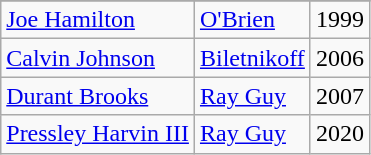<table class="wikitable">
<tr>
</tr>
<tr>
<td><a href='#'>Joe Hamilton</a></td>
<td><a href='#'>O'Brien</a></td>
<td>1999</td>
</tr>
<tr>
<td><a href='#'>Calvin Johnson</a></td>
<td><a href='#'>Biletnikoff</a></td>
<td>2006</td>
</tr>
<tr>
<td><a href='#'>Durant Brooks</a></td>
<td><a href='#'>Ray Guy</a></td>
<td>2007</td>
</tr>
<tr>
<td><a href='#'>Pressley Harvin III</a></td>
<td><a href='#'>Ray Guy</a></td>
<td>2020</td>
</tr>
</table>
